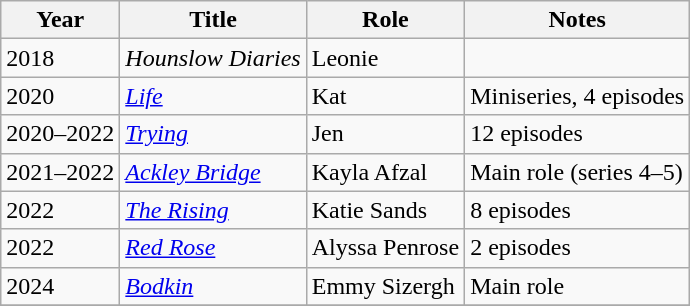<table class="wikitable sortable">
<tr>
<th>Year</th>
<th>Title</th>
<th>Role</th>
<th class="unsortable">Notes</th>
</tr>
<tr>
<td>2018</td>
<td><em>Hounslow Diaries</em></td>
<td>Leonie</td>
<td></td>
</tr>
<tr>
<td>2020</td>
<td><em><a href='#'>Life</a></em></td>
<td>Kat</td>
<td>Miniseries, 4 episodes</td>
</tr>
<tr>
<td>2020–2022</td>
<td><em><a href='#'>Trying</a></em></td>
<td>Jen</td>
<td>12 episodes</td>
</tr>
<tr>
<td>2021–2022</td>
<td><em><a href='#'>Ackley Bridge</a></em></td>
<td>Kayla Afzal</td>
<td>Main role (series 4–5)</td>
</tr>
<tr>
<td>2022</td>
<td><em><a href='#'>The Rising</a></em></td>
<td>Katie Sands</td>
<td>8 episodes</td>
</tr>
<tr>
<td>2022</td>
<td><em><a href='#'>Red Rose</a></em></td>
<td>Alyssa Penrose</td>
<td>2 episodes</td>
</tr>
<tr>
<td>2024</td>
<td><em><a href='#'>Bodkin</a></em></td>
<td>Emmy Sizergh</td>
<td>Main role</td>
</tr>
<tr>
</tr>
</table>
